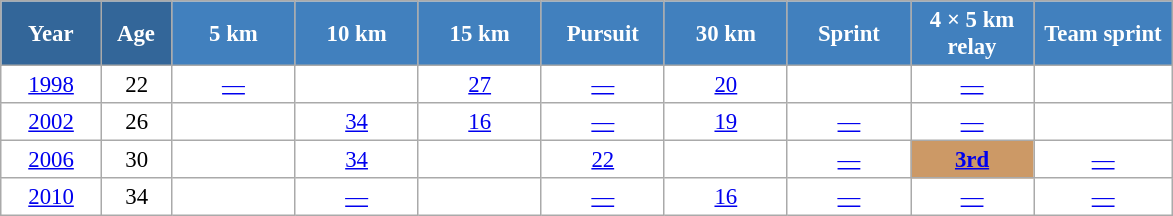<table class="wikitable" style="font-size:95%; text-align:center; border:grey solid 1px; border-collapse:collapse; background:#ffffff;">
<tr>
<th style="background-color:#369; color:white; width:60px;"> Year </th>
<th style="background-color:#369; color:white; width:40px;"> Age </th>
<th style="background-color:#4180be; color:white; width:75px;"> 5 km </th>
<th style="background-color:#4180be; color:white; width:75px;"> 10 km </th>
<th style="background-color:#4180be; color:white; width:75px;"> 15 km </th>
<th style="background-color:#4180be; color:white; width:75px;"> Pursuit </th>
<th style="background-color:#4180be; color:white; width:75px;"> 30 km </th>
<th style="background-color:#4180be; color:white; width:75px;"> Sprint </th>
<th style="background-color:#4180be; color:white; width:75px;"> 4 × 5 km <br> relay </th>
<th style="background-color:#4180be; color:white; width:75px;"> Team sprint </th>
</tr>
<tr>
<td><a href='#'>1998</a></td>
<td>22</td>
<td><a href='#'>—</a></td>
<td></td>
<td><a href='#'>27</a></td>
<td><a href='#'>—</a></td>
<td><a href='#'>20</a></td>
<td></td>
<td><a href='#'>—</a></td>
<td></td>
</tr>
<tr>
<td><a href='#'>2002</a></td>
<td>26</td>
<td></td>
<td><a href='#'>34</a></td>
<td><a href='#'>16</a></td>
<td><a href='#'>—</a></td>
<td><a href='#'>19</a></td>
<td><a href='#'>—</a></td>
<td><a href='#'>—</a></td>
<td></td>
</tr>
<tr>
<td><a href='#'>2006</a></td>
<td>30</td>
<td></td>
<td><a href='#'>34</a></td>
<td></td>
<td><a href='#'>22</a></td>
<td><a href='#'></a></td>
<td><a href='#'>—</a></td>
<td style="background-color: #C96;"><a href='#'><strong>3rd</strong></a></td>
<td><a href='#'>—</a></td>
</tr>
<tr>
<td><a href='#'>2010</a></td>
<td>34</td>
<td></td>
<td><a href='#'>—</a></td>
<td></td>
<td><a href='#'>—</a></td>
<td><a href='#'>16</a></td>
<td><a href='#'>—</a></td>
<td><a href='#'>—</a></td>
<td><a href='#'>—</a></td>
</tr>
</table>
